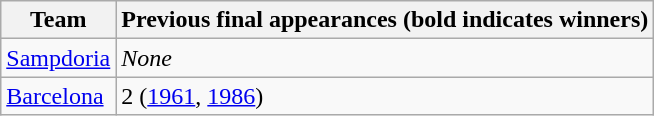<table class="wikitable">
<tr>
<th>Team</th>
<th><strong>Previous final appearances (bold indicates winners)</strong></th>
</tr>
<tr>
<td> <a href='#'>Sampdoria</a></td>
<td><em>None</em></td>
</tr>
<tr>
<td> <a href='#'>Barcelona</a></td>
<td>2 (<a href='#'>1961</a>, <a href='#'>1986</a>)</td>
</tr>
</table>
